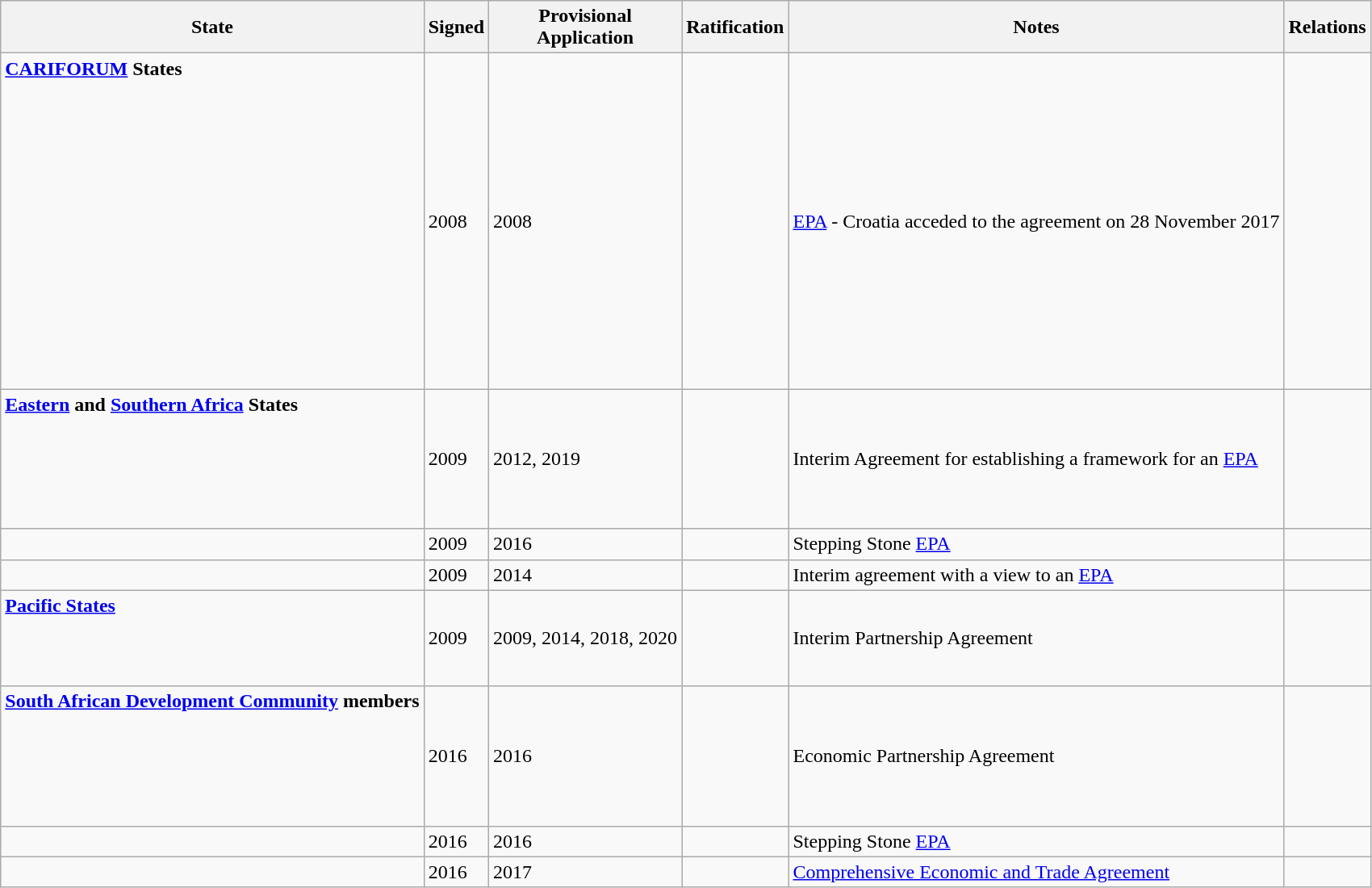<table class="wikitable sortable">
<tr>
<th>State</th>
<th>Signed</th>
<th>Provisional<br>Application</th>
<th>Ratification</th>
<th>Notes</th>
<th>Relations</th>
</tr>
<tr>
<td><strong><a href='#'>CARIFORUM</a> States</strong><br><br><br><br><br><br><br><br><br><br><br><br><br><br><br></td>
<td>2008</td>
<td>2008</td>
<td></td>
<td><a href='#'>EPA</a> - Croatia acceded to the agreement on 28 November 2017</td>
<td></td>
</tr>
<tr>
<td><strong><a href='#'>Eastern</a> and <a href='#'>Southern Africa</a> States</strong><br><br><br><br><br><br></td>
<td>2009</td>
<td>2012, 2019</td>
<td></td>
<td>Interim Agreement for establishing a framework for an <a href='#'>EPA</a></td>
<td></td>
</tr>
<tr>
<td></td>
<td>2009</td>
<td>2016</td>
<td></td>
<td>Stepping Stone <a href='#'>EPA</a></td>
<td></td>
</tr>
<tr>
<td></td>
<td>2009</td>
<td>2014</td>
<td></td>
<td>Interim agreement with a view to an <a href='#'>EPA</a></td>
<td></td>
</tr>
<tr>
<td><strong><a href='#'>Pacific States</a></strong><br><br><br><br></td>
<td>2009</td>
<td>2009, 2014, 2018, 2020</td>
<td></td>
<td>Interim Partnership Agreement</td>
<td></td>
</tr>
<tr>
<td><strong><a href='#'>South African Development Community</a> members</strong><br><br><br><br><br><br></td>
<td>2016</td>
<td>2016</td>
<td></td>
<td>Economic Partnership Agreement</td>
<td></td>
</tr>
<tr>
<td></td>
<td>2016</td>
<td>2016</td>
<td></td>
<td>Stepping Stone <a href='#'>EPA</a></td>
<td></td>
</tr>
<tr>
<td></td>
<td>2016</td>
<td>2017</td>
<td></td>
<td><a href='#'>Comprehensive Economic and Trade Agreement</a></td>
<td></td>
</tr>
</table>
